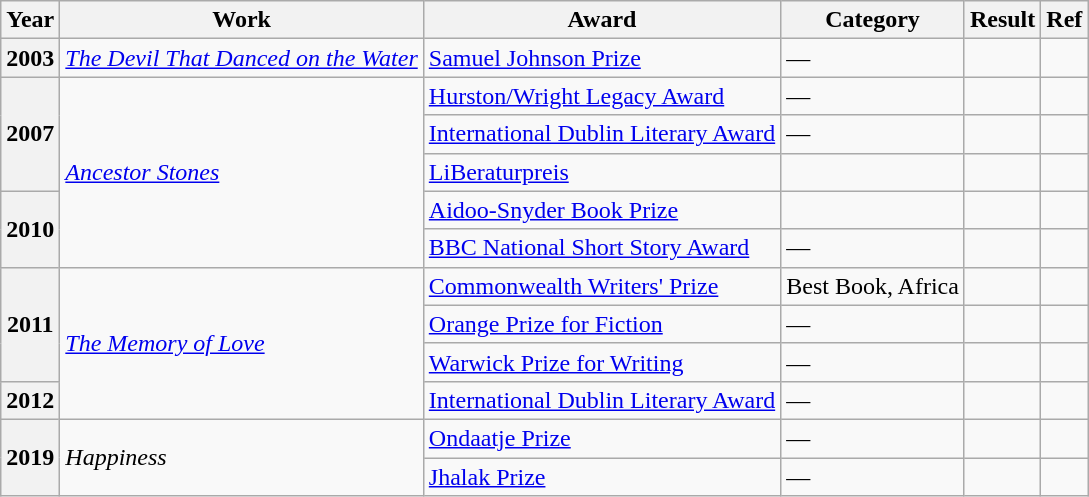<table class="wikitable">
<tr>
<th>Year</th>
<th>Work</th>
<th>Award</th>
<th>Category</th>
<th>Result</th>
<th>Ref</th>
</tr>
<tr>
<th>2003</th>
<td rowspan="1"><em><a href='#'>The Devil That Danced on the Water</a></em></td>
<td><a href='#'>Samuel Johnson Prize</a></td>
<td>—</td>
<td></td>
<td></td>
</tr>
<tr>
<th rowspan="3">2007</th>
<td rowspan="5"><em><a href='#'>Ancestor Stones</a></em></td>
<td><a href='#'>Hurston/Wright Legacy Award</a></td>
<td>—</td>
<td></td>
<td></td>
</tr>
<tr>
<td><a href='#'>International Dublin Literary Award</a></td>
<td>—</td>
<td></td>
<td></td>
</tr>
<tr>
<td><a href='#'>LiBeraturpreis</a></td>
<td></td>
<td></td>
<td></td>
</tr>
<tr>
<th rowspan="2">2010</th>
<td><a href='#'>Aidoo-Snyder Book Prize</a></td>
<td></td>
<td></td>
<td></td>
</tr>
<tr>
<td><a href='#'>BBC National Short Story Award</a></td>
<td>—</td>
<td></td>
<td></td>
</tr>
<tr>
<th rowspan="3">2011</th>
<td rowspan="4"><em><a href='#'>The Memory of Love</a></em></td>
<td><a href='#'>Commonwealth Writers' Prize</a></td>
<td>Best Book, Africa</td>
<td></td>
<td></td>
</tr>
<tr>
<td><a href='#'>Orange Prize for Fiction</a></td>
<td>—</td>
<td></td>
<td></td>
</tr>
<tr>
<td><a href='#'>Warwick Prize for Writing</a></td>
<td>—</td>
<td></td>
<td></td>
</tr>
<tr>
<th>2012</th>
<td><a href='#'>International Dublin Literary Award</a></td>
<td>—</td>
<td></td>
<td></td>
</tr>
<tr>
<th rowspan="2">2019</th>
<td rowspan="2"><em>Happiness</em></td>
<td><a href='#'>Ondaatje Prize</a></td>
<td>—</td>
<td></td>
<td></td>
</tr>
<tr>
<td><a href='#'>Jhalak Prize</a></td>
<td>—</td>
<td></td>
<td></td>
</tr>
</table>
